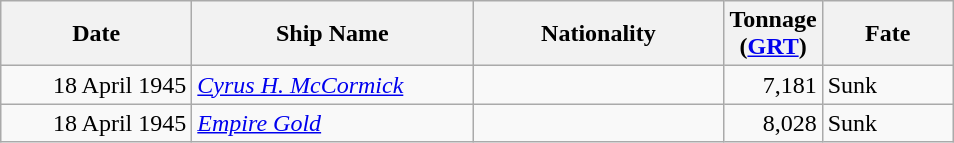<table class="wikitable sortable">
<tr>
<th width="120px">Date</th>
<th width="180px">Ship Name</th>
<th width="160px">Nationality</th>
<th width="25px">Tonnage<br>(<a href='#'>GRT</a>)</th>
<th width="80px">Fate</th>
</tr>
<tr>
<td align="right">18 April 1945</td>
<td align="left"><a href='#'><em>Cyrus H. McCormick</em></a></td>
<td align="left"></td>
<td align="right">7,181</td>
<td align="left">Sunk</td>
</tr>
<tr>
<td align="right">18 April 1945</td>
<td align="left"><a href='#'><em>Empire Gold</em></a></td>
<td align="left"></td>
<td align="right">8,028</td>
<td align="left">Sunk</td>
</tr>
</table>
